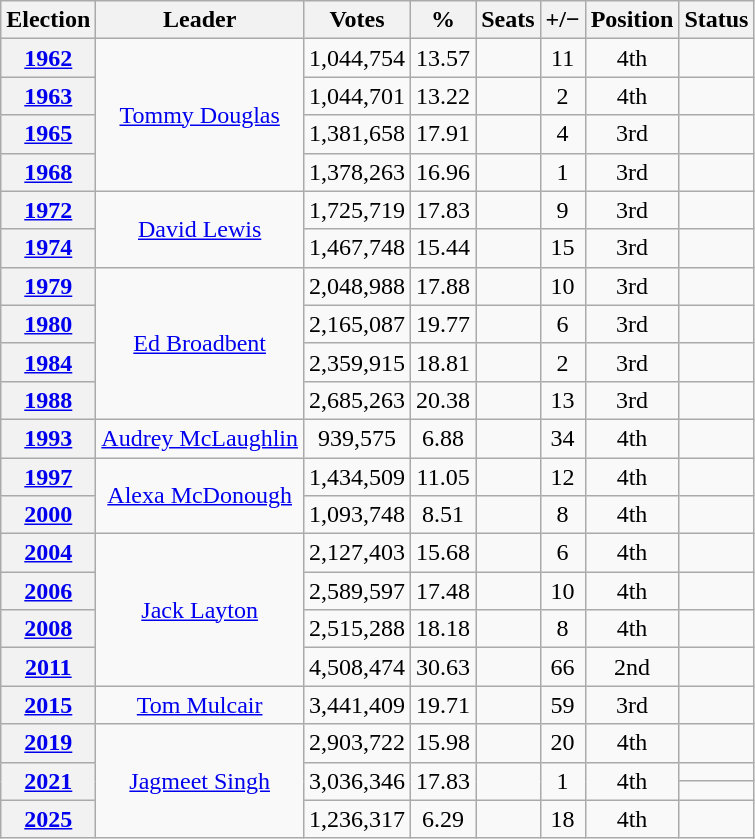<table class=wikitable style="text-align: center;">
<tr>
<th>Election</th>
<th>Leader</th>
<th>Votes</th>
<th>%</th>
<th>Seats</th>
<th>+/−</th>
<th>Position</th>
<th>Status</th>
</tr>
<tr>
<th><a href='#'>1962</a></th>
<td rowspan=4><a href='#'>Tommy Douglas</a></td>
<td>1,044,754</td>
<td>13.57</td>
<td></td>
<td> 11</td>
<td> 4th</td>
<td></td>
</tr>
<tr>
<th><a href='#'>1963</a></th>
<td>1,044,701</td>
<td>13.22</td>
<td></td>
<td> 2</td>
<td> 4th</td>
<td></td>
</tr>
<tr>
<th><a href='#'>1965</a></th>
<td>1,381,658</td>
<td>17.91</td>
<td></td>
<td> 4</td>
<td> 3rd</td>
<td></td>
</tr>
<tr>
<th><a href='#'>1968</a></th>
<td>1,378,263</td>
<td>16.96</td>
<td></td>
<td> 1</td>
<td> 3rd</td>
<td></td>
</tr>
<tr>
<th><a href='#'>1972</a></th>
<td rowspan=2><a href='#'>David Lewis</a></td>
<td>1,725,719</td>
<td>17.83</td>
<td></td>
<td> 9</td>
<td> 3rd</td>
<td></td>
</tr>
<tr>
<th><a href='#'>1974</a></th>
<td>1,467,748</td>
<td>15.44</td>
<td></td>
<td> 15</td>
<td> 3rd</td>
<td></td>
</tr>
<tr>
<th><a href='#'>1979</a></th>
<td rowspan=4><a href='#'>Ed Broadbent</a></td>
<td>2,048,988</td>
<td>17.88</td>
<td></td>
<td> 10</td>
<td> 3rd</td>
<td></td>
</tr>
<tr>
<th><a href='#'>1980</a></th>
<td>2,165,087</td>
<td>19.77</td>
<td></td>
<td> 6</td>
<td> 3rd</td>
<td></td>
</tr>
<tr>
<th><a href='#'>1984</a></th>
<td>2,359,915</td>
<td>18.81</td>
<td></td>
<td> 2</td>
<td> 3rd</td>
<td></td>
</tr>
<tr>
<th><a href='#'>1988</a></th>
<td>2,685,263</td>
<td>20.38</td>
<td></td>
<td> 13</td>
<td> 3rd</td>
<td></td>
</tr>
<tr>
<th><a href='#'>1993</a></th>
<td><a href='#'>Audrey McLaughlin</a></td>
<td>939,575</td>
<td>6.88</td>
<td></td>
<td> 34</td>
<td> 4th</td>
<td></td>
</tr>
<tr>
<th><a href='#'>1997</a></th>
<td rowspan=2><a href='#'>Alexa McDonough</a></td>
<td>1,434,509</td>
<td>11.05</td>
<td></td>
<td> 12</td>
<td> 4th</td>
<td></td>
</tr>
<tr>
<th><a href='#'>2000</a></th>
<td>1,093,748</td>
<td>8.51</td>
<td></td>
<td> 8</td>
<td> 4th</td>
<td></td>
</tr>
<tr>
<th><a href='#'>2004</a></th>
<td rowspan=4><a href='#'>Jack Layton</a></td>
<td>2,127,403</td>
<td>15.68</td>
<td></td>
<td> 6</td>
<td> 4th</td>
<td></td>
</tr>
<tr>
<th><a href='#'>2006</a></th>
<td>2,589,597</td>
<td>17.48</td>
<td></td>
<td> 10</td>
<td> 4th</td>
<td></td>
</tr>
<tr>
<th><a href='#'>2008</a></th>
<td>2,515,288</td>
<td>18.18</td>
<td></td>
<td> 8</td>
<td> 4th</td>
<td></td>
</tr>
<tr>
<th><a href='#'>2011</a></th>
<td>4,508,474</td>
<td>30.63</td>
<td></td>
<td> 66</td>
<td> 2nd</td>
<td></td>
</tr>
<tr>
<th><a href='#'>2015</a></th>
<td><a href='#'>Tom Mulcair</a></td>
<td>3,441,409</td>
<td>19.71</td>
<td></td>
<td> 59</td>
<td> 3rd</td>
<td></td>
</tr>
<tr>
<th><a href='#'>2019</a></th>
<td rowspan=5><a href='#'>Jagmeet Singh</a></td>
<td>2,903,722</td>
<td>15.98</td>
<td></td>
<td> 20</td>
<td> 4th</td>
<td></td>
</tr>
<tr>
<th rowspan=2><a href='#'>2021</a></th>
<td rowspan=2>3,036,346</td>
<td rowspan=2>17.83</td>
<td rowspan=2></td>
<td rowspan=2> 1</td>
<td rowspan=2> 4th</td>
<td></td>
</tr>
<tr>
<td></td>
</tr>
<tr>
<th><a href='#'>2025</a></th>
<td rowspan=2>1,236,317</td>
<td rowspan=2>6.29</td>
<td></td>
<td> 18</td>
<td> 4th</td>
<td></td>
</tr>
</table>
